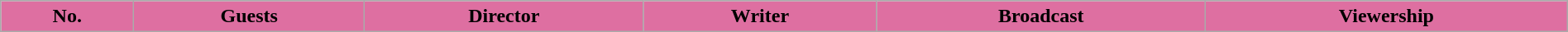<table class="wikitable" width="100%">
<tr>
<th scope="col" style="background:#DE6FA1;">No.</th>
<th scope="col" style="background:#DE6FA1;">Guests</th>
<th scope="col" style="background:#DE6FA1;">Director</th>
<th scope="col" style="background:#DE6FA1;">Writer</th>
<th scope="col" style="background:#DE6FA1;">Broadcast</th>
<th scope="col" style="background:#DE6FA1;">Viewership<br></th>
</tr>
</table>
